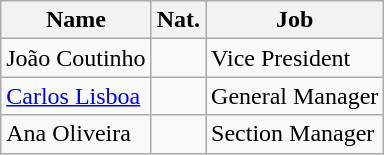<table class="wikitable">
<tr>
<th>Name</th>
<th>Nat.</th>
<th>Job</th>
</tr>
<tr>
<td>João Coutinho</td>
<td></td>
<td>Vice President</td>
</tr>
<tr>
<td><a href='#'>Carlos Lisboa</a></td>
<td></td>
<td>General Manager</td>
</tr>
<tr>
<td>Ana Oliveira</td>
<td></td>
<td>Section Manager</td>
</tr>
</table>
